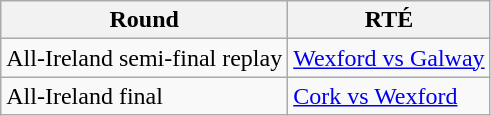<table class="wikitable">
<tr>
<th>Round</th>
<th>RTÉ</th>
</tr>
<tr>
<td>All-Ireland semi-final replay</td>
<td><a href='#'>Wexford vs Galway</a></td>
</tr>
<tr>
<td>All-Ireland final</td>
<td><a href='#'>Cork vs Wexford</a></td>
</tr>
</table>
